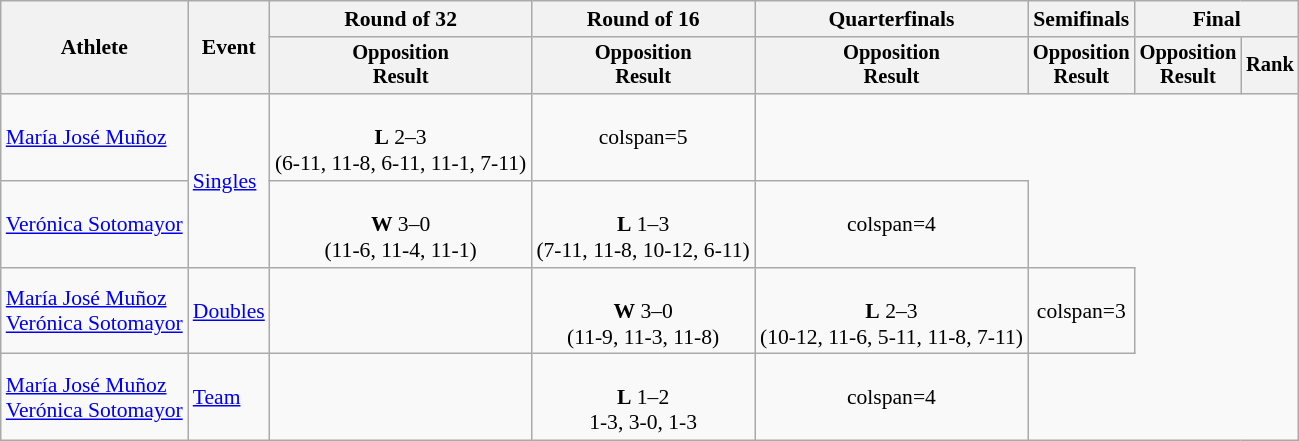<table class=wikitable style=font-size:90%;text-align:center>
<tr>
<th rowspan=2>Athlete</th>
<th rowspan=2>Event</th>
<th>Round of 32</th>
<th>Round of 16</th>
<th>Quarterfinals</th>
<th>Semifinals</th>
<th colspan=2>Final</th>
</tr>
<tr style=font-size:95%>
<th>Opposition<br>Result</th>
<th>Opposition<br>Result</th>
<th>Opposition<br>Result</th>
<th>Opposition<br>Result</th>
<th>Opposition<br>Result</th>
<th>Rank</th>
</tr>
<tr align=center>
<td align=left><a href='#'>María José Muñoz</a></td>
<td align=left rowspan=2><a href='#'>Singles</a></td>
<td><br><strong>L</strong> 2–3  <br> (6-11, 11-8, 6-11, 11-1, 7-11)</td>
<td>colspan=5 </td>
</tr>
<tr align=center>
<td align=left><a href='#'>Verónica Sotomayor</a></td>
<td><br><strong>W</strong> 3–0  <br> (11-6, 11-4, 11-1)</td>
<td><br><strong>L</strong> 1–3  <br> (7-11, 11-8, 10-12, 6-11)</td>
<td>colspan=4 </td>
</tr>
<tr align=center>
<td align=left><a href='#'>María José Muñoz</a> <br> <a href='#'>Verónica Sotomayor</a></td>
<td align=left><a href='#'>Doubles</a></td>
<td></td>
<td><br><strong>W</strong> 3–0  <br>  (11-9, 11-3, 11-8)</td>
<td><br><strong>L</strong> 2–3  <br> (10-12, 11-6, 5-11, 11-8, 7-11)</td>
<td>colspan=3 </td>
</tr>
<tr align=center>
<td align=left><a href='#'>María José Muñoz</a> <br> <a href='#'>Verónica Sotomayor</a></td>
<td align=left><a href='#'>Team</a></td>
<td></td>
<td><br><strong>L</strong> 1–2  <br> 1-3, 3-0, 1-3</td>
<td>colspan=4 </td>
</tr>
</table>
